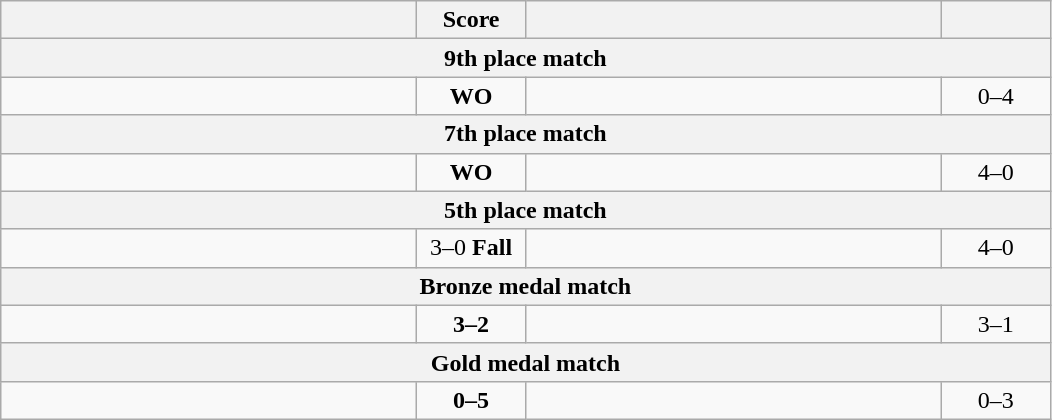<table class="wikitable" style="text-align: center; ">
<tr>
<th align="right" width="270"></th>
<th width="65">Score</th>
<th align="left" width="270"></th>
<th width="65"></th>
</tr>
<tr>
<th colspan="4">9th place match</th>
</tr>
<tr>
<td align="left"></td>
<td><strong>WO</strong></td>
<td align="left"><strong></strong></td>
<td>0–4 <strong></strong></td>
</tr>
<tr>
<th colspan="4">7th place match</th>
</tr>
<tr>
<td align="left"><strong></strong></td>
<td><strong>WO</strong></td>
<td align="left"></td>
<td>4–0 <strong></strong></td>
</tr>
<tr>
<th colspan="4">5th place match</th>
</tr>
<tr>
<td align="left"><strong></strong></td>
<td>3–0 <strong>Fall</strong></td>
<td align="left"></td>
<td>4–0 <strong></strong></td>
</tr>
<tr>
<th colspan="4">Bronze medal match</th>
</tr>
<tr>
<td align="left"><strong></strong></td>
<td><strong>3–2</strong></td>
<td align="left"></td>
<td>3–1 <strong></strong></td>
</tr>
<tr>
<th colspan="4">Gold medal match</th>
</tr>
<tr>
<td align="left"></td>
<td><strong>0–5</strong></td>
<td align="left"><strong></strong></td>
<td>0–3 <strong></strong></td>
</tr>
</table>
